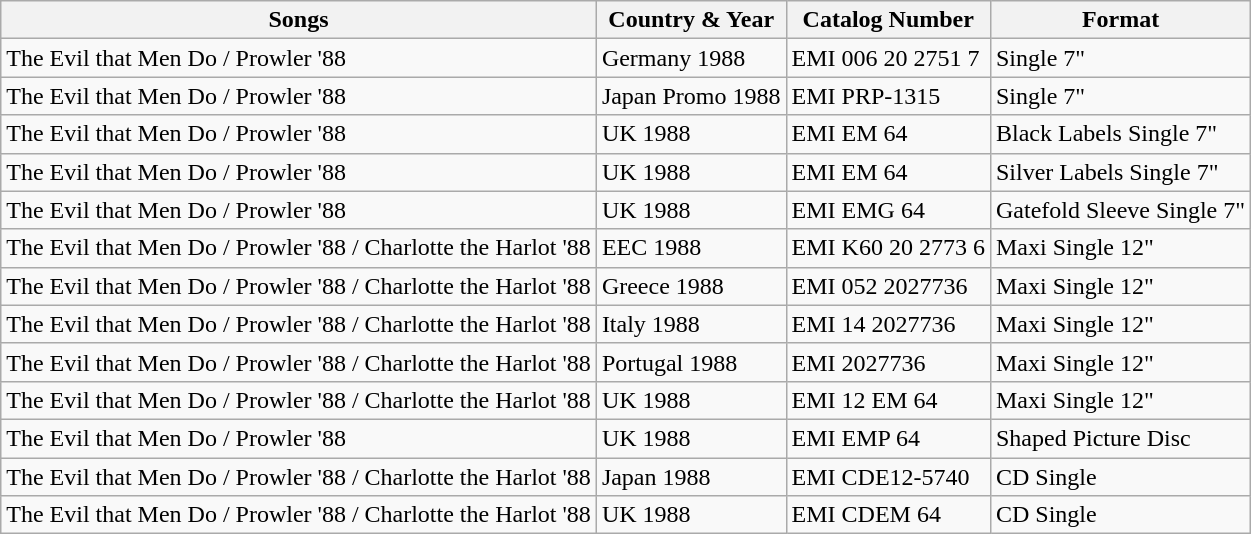<table class="wikitable">
<tr>
<th>Songs</th>
<th>Country & Year</th>
<th>Catalog Number</th>
<th>Format</th>
</tr>
<tr>
<td>The Evil that Men Do / Prowler '88</td>
<td>Germany 1988</td>
<td>EMI 006 20 2751 7</td>
<td>Single 7"</td>
</tr>
<tr>
<td>The Evil that Men Do / Prowler '88</td>
<td>Japan Promo 1988</td>
<td>EMI PRP-1315</td>
<td>Single 7"</td>
</tr>
<tr>
<td>The Evil that Men Do / Prowler '88</td>
<td>UK 1988</td>
<td>EMI EM 64</td>
<td>Black Labels Single 7"</td>
</tr>
<tr>
<td>The Evil that Men Do / Prowler '88</td>
<td>UK 1988</td>
<td>EMI EM 64</td>
<td>Silver Labels Single 7"</td>
</tr>
<tr>
<td>The Evil that Men Do / Prowler '88</td>
<td>UK 1988</td>
<td>EMI EMG 64</td>
<td>Gatefold Sleeve Single 7"</td>
</tr>
<tr>
<td>The Evil that Men Do / Prowler '88 / Charlotte the Harlot '88</td>
<td>EEC 1988</td>
<td>EMI K60 20 2773 6</td>
<td>Maxi Single 12"</td>
</tr>
<tr>
<td>The Evil that Men Do / Prowler '88 / Charlotte the Harlot '88</td>
<td>Greece 1988</td>
<td>EMI 052 2027736</td>
<td>Maxi Single 12"</td>
</tr>
<tr>
<td>The Evil that Men Do / Prowler '88 / Charlotte the Harlot '88</td>
<td>Italy 1988</td>
<td>EMI 14 2027736</td>
<td>Maxi Single 12"</td>
</tr>
<tr>
<td>The Evil that Men Do / Prowler '88 / Charlotte the Harlot '88</td>
<td>Portugal 1988</td>
<td>EMI 2027736</td>
<td>Maxi Single 12"</td>
</tr>
<tr>
<td>The Evil that Men Do / Prowler '88 / Charlotte the Harlot '88</td>
<td>UK 1988</td>
<td>EMI 12 EM 64</td>
<td>Maxi Single 12"</td>
</tr>
<tr>
<td>The Evil that Men Do / Prowler '88</td>
<td>UK 1988</td>
<td>EMI EMP 64</td>
<td>Shaped Picture Disc</td>
</tr>
<tr>
<td>The Evil that Men Do / Prowler '88 / Charlotte the Harlot '88</td>
<td>Japan 1988</td>
<td>EMI CDE12-5740</td>
<td>CD Single</td>
</tr>
<tr>
<td>The Evil that Men Do / Prowler '88 / Charlotte the Harlot '88</td>
<td>UK 1988</td>
<td>EMI CDEM 64</td>
<td>CD Single</td>
</tr>
</table>
